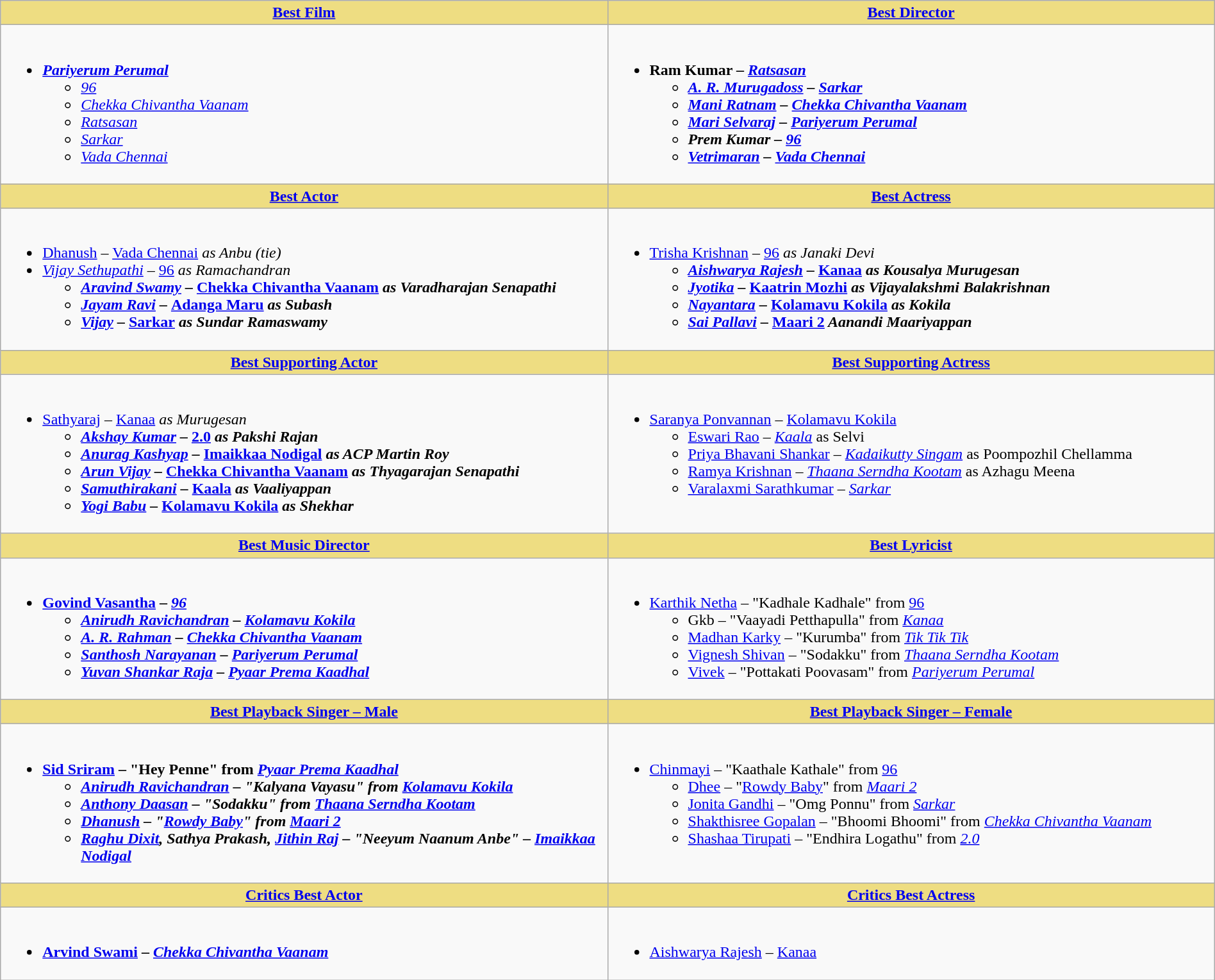<table class="wikitable" width=100% |>
<tr>
<th ! style="background:#eedd82; text-align:center; width:50%;"><a href='#'>Best Film</a></th>
<th ! style="background:#eedd82; text-align:center; width:50%;"><a href='#'>Best Director</a></th>
</tr>
<tr>
<td valign="top"><br><ul><li><strong><em><a href='#'>Pariyerum Perumal</a></em></strong><ul><li><em><a href='#'>96</a></em></li><li><em><a href='#'>Chekka Chivantha Vaanam</a></em></li><li><em><a href='#'>Ratsasan</a></em></li><li><em><a href='#'>Sarkar</a></em></li><li><em><a href='#'>Vada Chennai</a></em></li></ul></li></ul></td>
<td valign="top"><br><ul><li><strong>Ram Kumar – <em><a href='#'>Ratsasan</a><strong><em><ul><li><a href='#'>A. R. Murugadoss</a> –  </em><a href='#'>Sarkar</a><em></li><li><a href='#'>Mani Ratnam</a> – </em><a href='#'>Chekka Chivantha Vaanam</a><em></li><li><a href='#'>Mari Selvaraj</a> – </em><a href='#'>Pariyerum Perumal</a><em></li><li>Prem Kumar – </em><a href='#'>96</a><em></li><li><a href='#'>Vetrimaran</a> – </em><a href='#'>Vada Chennai</a><em></li></ul></li></ul></td>
</tr>
<tr>
<th ! style="background:#eedd82; text-align:center;"><a href='#'>Best Actor</a></th>
<th ! style="background:#eedd82; text-align:center;"><a href='#'>Best Actress</a></th>
</tr>
<tr>
<td valign="top"><br><ul><li></strong><a href='#'>Dhanush</a> – </em><a href='#'>Vada Chennai</a><em> as Anbu<strong> </strong>(tie)<strong></li><li></strong><a href='#'>Vijay Sethupathi</a> – </em><a href='#'>96</a><em> as Ramachandran<strong><ul><li><a href='#'>Aravind Swamy</a> – </em><a href='#'>Chekka Chivantha Vaanam</a><em>  as Varadharajan Senapathi</li><li><a href='#'>Jayam Ravi</a> – </em><a href='#'>Adanga Maru</a><em> as Subash</li><li><a href='#'>Vijay</a> – </em><a href='#'>Sarkar</a><em> as Sundar Ramaswamy</li></ul></li></ul></td>
<td valign="top"><br><ul><li></strong><a href='#'>Trisha Krishnan</a> – </em><a href='#'>96</a><em> as Janaki  Devi<strong><ul><li><a href='#'>Aishwarya Rajesh</a> – </em><a href='#'>Kanaa</a><em> as Kousalya Murugesan</li><li><a href='#'>Jyotika</a> – </em><a href='#'>Kaatrin Mozhi</a><em> as Vijayalakshmi Balakrishnan</li><li><a href='#'>Nayantara</a> – </em><a href='#'>Kolamavu Kokila</a><em> as Kokila</li><li><a href='#'>Sai Pallavi</a> – </em><a href='#'>Maari 2</a><em> Aanandi Maariyappan</li></ul></li></ul></td>
</tr>
<tr>
<th ! style="background:#eedd82; text-align:center;"><a href='#'>Best Supporting Actor</a></th>
<th ! style="background:#eedd82; text-align:center;"><a href='#'>Best Supporting Actress</a></th>
</tr>
<tr>
<td valign="top"><br><ul><li></strong><a href='#'>Sathyaraj</a> – </em><a href='#'>Kanaa</a><em> as Murugesan<strong><ul><li><a href='#'>Akshay Kumar</a> – </em><a href='#'>2.0</a><em> as Pakshi Rajan</li><li><a href='#'>Anurag Kashyap</a> – </em><a href='#'>Imaikkaa Nodigal</a><em>  as ACP Martin Roy</li><li><a href='#'>Arun Vijay</a> – </em><a href='#'>Chekka Chivantha Vaanam</a><em> as Thyagarajan Senapathi</li><li><a href='#'>Samuthirakani</a> – </em><a href='#'>Kaala</a><em> as Vaaliyappan</li><li><a href='#'>Yogi Babu</a> – </em><a href='#'>Kolamavu Kokila</a><em> as Shekhar</li></ul></li></ul></td>
<td valign="top"><br><ul><li></strong><a href='#'>Saranya Ponvannan</a> – </em><a href='#'>Kolamavu Kokila</a></em></strong><ul><li><a href='#'>Eswari Rao</a> – <em><a href='#'>Kaala</a></em> as Selvi</li><li><a href='#'>Priya Bhavani Shankar</a> – <em><a href='#'>Kadaikutty Singam</a></em> as Poompozhil Chellamma</li><li><a href='#'>Ramya Krishnan</a> – <em><a href='#'>Thaana Serndha Kootam</a></em> as Azhagu Meena</li><li><a href='#'>Varalaxmi Sarathkumar</a> – <em><a href='#'>Sarkar</a></em></li></ul></li></ul></td>
</tr>
<tr>
<th ! style="background:#eedd82; text-align:center;"><a href='#'>Best Music Director</a></th>
<th ! style="background:#eedd82; text-align:center;"><a href='#'>Best Lyricist</a></th>
</tr>
<tr>
<td valign="top"><br><ul><li><strong><a href='#'>Govind Vasantha</a> – <em><a href='#'>96</a><strong><em><ul><li><a href='#'>Anirudh Ravichandran</a> – </em><a href='#'>Kolamavu Kokila</a><em></li><li><a href='#'>A. R. Rahman</a> – </em><a href='#'>Chekka Chivantha Vaanam</a><em></li><li><a href='#'>Santhosh Narayanan</a> – </em><a href='#'>Pariyerum Perumal</a><em></li><li><a href='#'>Yuvan Shankar Raja</a> – </em><a href='#'>Pyaar Prema Kaadhal</a><em></li></ul></li></ul></td>
<td valign="top"><br><ul><li></strong><a href='#'>Karthik Netha</a> – "Kadhale Kadhale" from </em><a href='#'>96</a></em></strong><ul><li>Gkb – "Vaayadi Petthapulla" from <em><a href='#'>Kanaa</a></em></li><li><a href='#'>Madhan Karky</a> – "Kurumba" from <em><a href='#'>Tik Tik Tik</a></em></li><li><a href='#'>Vignesh Shivan</a> – "Sodakku" from <em><a href='#'>Thaana Serndha Kootam</a></em></li><li><a href='#'>Vivek</a> – "Pottakati Poovasam" from <em><a href='#'>Pariyerum Perumal</a></em></li></ul></li></ul></td>
</tr>
<tr>
<th ! style="background:#eedd82; text-align:center;"><a href='#'>Best Playback Singer – Male</a></th>
<th ! style="background:#eedd82; text-align:center;"><a href='#'>Best Playback Singer – Female</a></th>
</tr>
<tr>
<td valign="top"><br><ul><li><strong><a href='#'>Sid Sriram</a> – "Hey Penne" from <em><a href='#'>Pyaar Prema Kaadhal</a><strong><em><ul><li><a href='#'>Anirudh Ravichandran</a> – "Kalyana Vayasu" from </em><a href='#'>Kolamavu Kokila</a><em></li><li><a href='#'>Anthony Daasan</a> –  "Sodakku" from </em><a href='#'>Thaana Serndha Kootam</a><em></li><li><a href='#'>Dhanush</a> – "<a href='#'>Rowdy Baby</a>" from </em><a href='#'>Maari 2</a><em></li><li><a href='#'>Raghu Dixit</a>, Sathya Prakash, <a href='#'>Jithin Raj</a> – "Neeyum Naanum Anbe" – </em><a href='#'>Imaikkaa Nodigal</a><em></li></ul></li></ul></td>
<td valign="top"><br><ul><li></strong><a href='#'>Chinmayi</a> – "Kaathale Kathale" from </em><a href='#'>96</a></em></strong><ul><li><a href='#'>Dhee</a> – "<a href='#'>Rowdy Baby</a>" from <em><a href='#'>Maari 2</a></em></li><li><a href='#'>Jonita Gandhi</a> – "Omg Ponnu" from <em><a href='#'>Sarkar</a></em></li><li><a href='#'>Shakthisree Gopalan</a> – "Bhoomi Bhoomi" from <em><a href='#'>Chekka Chivantha Vaanam</a></em></li><li><a href='#'>Shashaa Tirupati</a> – "Endhira Logathu" from <em><a href='#'>2.0</a></em></li></ul></li></ul></td>
</tr>
<tr>
<th ! style="background:#eedd82; text-align:center;"><a href='#'>Critics Best Actor</a></th>
<th ! style="background:#eedd82; text-align:center;"><a href='#'><strong>Critics Best Actress</strong></a></th>
</tr>
<tr>
<td><br><ul><li><strong><a href='#'>Arvind Swami</a> – <em><a href='#'>Chekka Chivantha Vaanam</a><strong><em></li></ul></td>
<td><br><ul><li></strong><a href='#'>Aishwarya Rajesh</a> – </em><a href='#'>Kanaa</a></em></strong></li></ul></td>
</tr>
</table>
